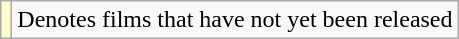<table class="wikitable">
<tr>
<td style="background:#ffc;"></td>
<td>Denotes films that have not yet been released</td>
</tr>
</table>
